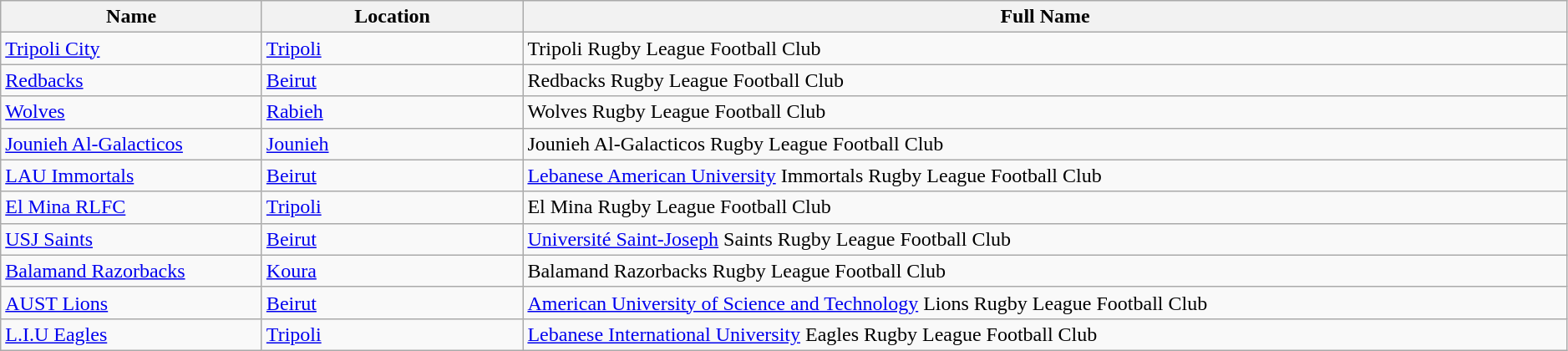<table class="wikitable sortable" style="width:99%;">
<tr>
<th width=15%>Name</th>
<th width=15%>Location</th>
<th width=60%>Full Name</th>
</tr>
<tr>
<td><a href='#'>Tripoli City</a></td>
<td><a href='#'>Tripoli</a></td>
<td>Tripoli Rugby League Football Club</td>
</tr>
<tr>
<td><a href='#'>Redbacks</a></td>
<td><a href='#'>Beirut</a></td>
<td>Redbacks Rugby League Football Club</td>
</tr>
<tr>
<td><a href='#'>Wolves</a></td>
<td><a href='#'>Rabieh</a></td>
<td>Wolves Rugby League Football Club</td>
</tr>
<tr>
<td><a href='#'>Jounieh Al-Galacticos</a></td>
<td><a href='#'>Jounieh</a></td>
<td>Jounieh Al-Galacticos Rugby League Football Club</td>
</tr>
<tr>
<td><a href='#'>LAU Immortals</a></td>
<td><a href='#'>Beirut</a></td>
<td><a href='#'>Lebanese American University</a> Immortals Rugby League Football Club</td>
</tr>
<tr>
<td><a href='#'>El Mina RLFC</a></td>
<td><a href='#'>Tripoli</a></td>
<td>El Mina Rugby League Football Club</td>
</tr>
<tr>
<td><a href='#'>USJ Saints</a></td>
<td><a href='#'>Beirut</a></td>
<td><a href='#'>Université Saint-Joseph</a> Saints Rugby League Football Club</td>
</tr>
<tr>
<td><a href='#'>Balamand Razorbacks</a></td>
<td><a href='#'>Koura</a></td>
<td>Balamand Razorbacks Rugby League Football Club</td>
</tr>
<tr>
<td><a href='#'>AUST Lions</a></td>
<td><a href='#'>Beirut</a></td>
<td><a href='#'>American University of Science and Technology</a> Lions Rugby League Football Club</td>
</tr>
<tr>
<td><a href='#'>L.I.U Eagles</a></td>
<td><a href='#'>Tripoli</a></td>
<td><a href='#'>Lebanese International University</a> Eagles Rugby League Football Club</td>
</tr>
</table>
